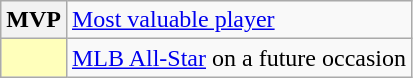<table class="wikitable sortable plainrowheaders">
<tr>
<th scope="row"><strong>MVP</strong></th>
<td><a href='#'>Most valuable player</a></td>
</tr>
<tr>
<th scope="row" style="text-align:center; background:#ffb;"></th>
<td><a href='#'>MLB All-Star</a> on a future occasion</td>
</tr>
</table>
